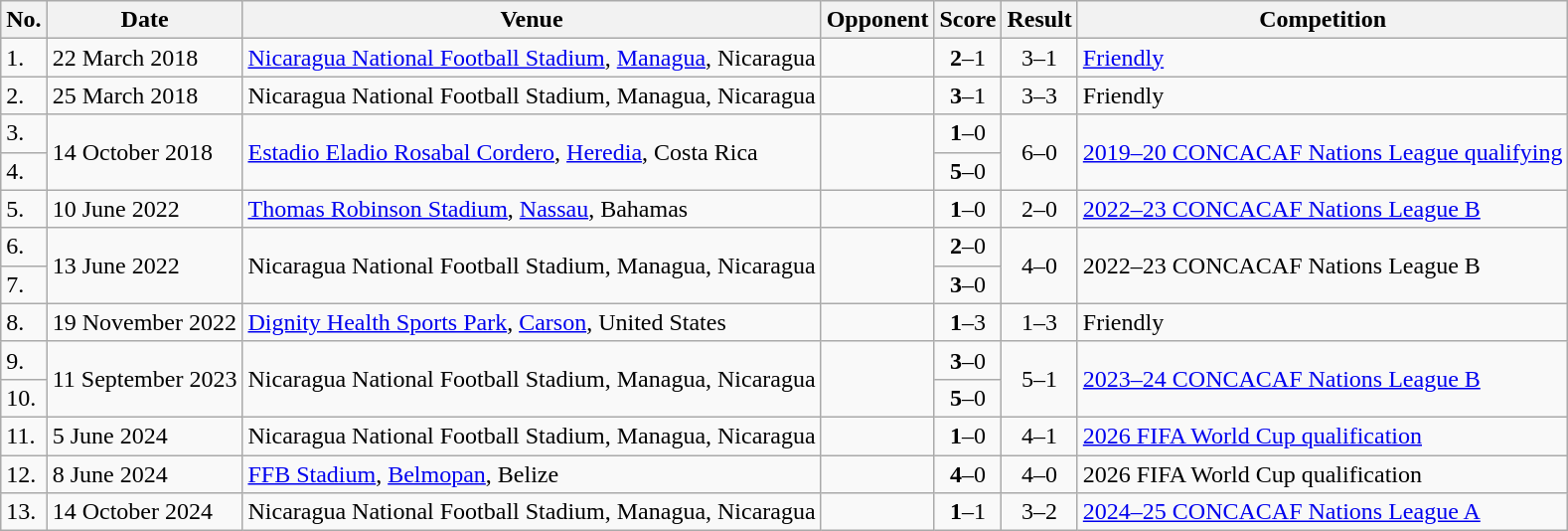<table class="wikitable" style="font-size:100%;">
<tr>
<th>No.</th>
<th>Date</th>
<th>Venue</th>
<th>Opponent</th>
<th>Score</th>
<th>Result</th>
<th>Competition</th>
</tr>
<tr>
<td>1.</td>
<td>22 March 2018</td>
<td><a href='#'>Nicaragua National Football Stadium</a>, <a href='#'>Managua</a>, Nicaragua</td>
<td></td>
<td align=center><strong>2</strong>–1</td>
<td align=center>3–1</td>
<td><a href='#'>Friendly</a></td>
</tr>
<tr>
<td>2.</td>
<td>25 March 2018</td>
<td>Nicaragua National Football Stadium, Managua, Nicaragua</td>
<td></td>
<td align=center><strong>3</strong>–1</td>
<td align=center>3–3</td>
<td>Friendly</td>
</tr>
<tr>
<td>3.</td>
<td rowspan="2">14 October 2018</td>
<td rowspan="2"><a href='#'>Estadio Eladio Rosabal Cordero</a>, <a href='#'>Heredia</a>, Costa Rica</td>
<td rowspan="2"></td>
<td align=center><strong>1</strong>–0</td>
<td rowspan="2" style="text-align:center">6–0</td>
<td rowspan="2"><a href='#'>2019–20 CONCACAF Nations League qualifying</a></td>
</tr>
<tr>
<td>4.</td>
<td align=center><strong>5</strong>–0</td>
</tr>
<tr>
<td>5.</td>
<td>10 June 2022</td>
<td><a href='#'>Thomas Robinson Stadium</a>, <a href='#'>Nassau</a>, Bahamas</td>
<td></td>
<td align=center><strong>1</strong>–0</td>
<td align=center>2–0</td>
<td><a href='#'>2022–23 CONCACAF Nations League B</a></td>
</tr>
<tr>
<td>6.</td>
<td rowspan="2">13 June 2022</td>
<td rowspan="2">Nicaragua National Football Stadium, Managua, Nicaragua</td>
<td rowspan="2"></td>
<td align=center><strong>2</strong>–0</td>
<td rowspan="2" style="text-align:center">4–0</td>
<td rowspan="2">2022–23 CONCACAF Nations League B</td>
</tr>
<tr>
<td>7.</td>
<td align=center><strong>3</strong>–0</td>
</tr>
<tr>
<td>8.</td>
<td>19 November 2022</td>
<td><a href='#'>Dignity Health Sports Park</a>, <a href='#'>Carson</a>, United States</td>
<td></td>
<td align=center><strong>1</strong>–3</td>
<td align=center>1–3</td>
<td>Friendly</td>
</tr>
<tr>
<td>9.</td>
<td rowspan="2">11 September 2023</td>
<td rowspan="2">Nicaragua National Football Stadium, Managua, Nicaragua</td>
<td rowspan="2"></td>
<td align=center><strong>3</strong>–0</td>
<td rowspan="2" style="text-align:center">5–1</td>
<td rowspan="2"><a href='#'>2023–24 CONCACAF Nations League B</a></td>
</tr>
<tr>
<td>10.</td>
<td align=center><strong>5</strong>–0</td>
</tr>
<tr>
<td>11.</td>
<td>5 June 2024</td>
<td>Nicaragua National Football Stadium, Managua, Nicaragua</td>
<td></td>
<td align=center><strong>1</strong>–0</td>
<td align=center>4–1</td>
<td><a href='#'>2026 FIFA World Cup qualification</a></td>
</tr>
<tr>
<td>12.</td>
<td>8 June 2024</td>
<td><a href='#'>FFB Stadium</a>, <a href='#'>Belmopan</a>, Belize</td>
<td></td>
<td align=center><strong>4</strong>–0</td>
<td align=center>4–0</td>
<td>2026 FIFA World Cup qualification</td>
</tr>
<tr>
<td>13.</td>
<td>14 October 2024</td>
<td>Nicaragua National Football Stadium, Managua, Nicaragua</td>
<td></td>
<td align=center><strong>1</strong>–1</td>
<td align=center>3–2</td>
<td><a href='#'>2024–25 CONCACAF Nations League A</a></td>
</tr>
</table>
